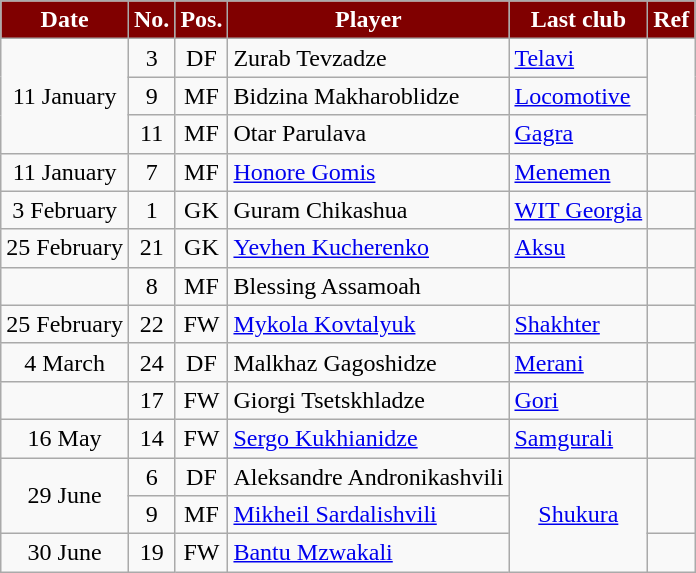<table class="wikitable plainrowheaders sortable" sortable" style="text-align:center">
<tr>
<th scope="col" style="background-color:#800000;color:#FFFFFF">Date</th>
<th scope="col" style="background-color:#800000;color:#FFFFFF">No.</th>
<th scope="col" style="background-color:#800000;color:#FFFFFF">Pos.</th>
<th scope="col" style="background-color:#800000;color:#FFFFFF">Player</th>
<th scope="col" style="background-color:#800000;color:#FFFFFF">Last club</th>
<th scope="col" class="unsortable" style="background-color:#800000;color:#FFFFFF">Ref</th>
</tr>
<tr>
<td rowspan="3">11 January</td>
<td>3</td>
<td>DF</td>
<td align=left> Zurab Tevzadze</td>
<td align=left> <a href='#'>Telavi</a></td>
<td rowspan="3"></td>
</tr>
<tr>
<td>9</td>
<td>MF</td>
<td align=left> Bidzina Makharoblidze</td>
<td align=left> <a href='#'>Locomotive</a></td>
</tr>
<tr>
<td>11</td>
<td>MF</td>
<td align=left> Otar Parulava</td>
<td align=left> <a href='#'>Gagra</a></td>
</tr>
<tr>
<td>11 January</td>
<td>7</td>
<td>MF</td>
<td align=left> <a href='#'>Honore Gomis</a></td>
<td align=left> <a href='#'>Menemen</a></td>
<td></td>
</tr>
<tr>
<td>3 February</td>
<td>1</td>
<td>GK</td>
<td align=left> Guram Chikashua</td>
<td align=left> <a href='#'>WIT Georgia</a></td>
<td></td>
</tr>
<tr>
<td>25 February</td>
<td>21</td>
<td>GK</td>
<td align=left> <a href='#'>Yevhen Kucherenko</a></td>
<td align=left> <a href='#'>Aksu</a></td>
<td></td>
</tr>
<tr>
<td></td>
<td>8</td>
<td>MF</td>
<td align=left> Blessing Assamoah</td>
<td align=left></td>
</tr>
<tr>
<td>25 February</td>
<td>22</td>
<td>FW</td>
<td align=left> <a href='#'>Mykola Kovtalyuk</a></td>
<td align=left> <a href='#'>Shakhter</a></td>
<td></td>
</tr>
<tr>
<td>4 March</td>
<td>24</td>
<td>DF</td>
<td align=left> Malkhaz Gagoshidze</td>
<td align=left> <a href='#'>Merani</a></td>
<td></td>
</tr>
<tr>
<td></td>
<td>17</td>
<td>FW</td>
<td align=left> Giorgi Tsetskhladze</td>
<td align=left> <a href='#'>Gori</a></td>
<td></td>
</tr>
<tr>
<td>16 May</td>
<td>14</td>
<td>FW</td>
<td align=left> <a href='#'>Sergo Kukhianidze</a></td>
<td align=left> <a href='#'>Samgurali</a></td>
<td></td>
</tr>
<tr>
<td rowspan="2">29 June</td>
<td>6</td>
<td>DF</td>
<td align=left> Aleksandre Andronikashvili</td>
<td rowspan="3"> <a href='#'>Shukura</a></td>
<td rowspan="2"></td>
</tr>
<tr>
<td>9</td>
<td>MF</td>
<td align=left> <a href='#'>Mikheil Sardalishvili</a></td>
</tr>
<tr>
<td>30 June</td>
<td>19</td>
<td>FW</td>
<td align=left> <a href='#'>Bantu Mzwakali</a></td>
<td></td>
</tr>
</table>
